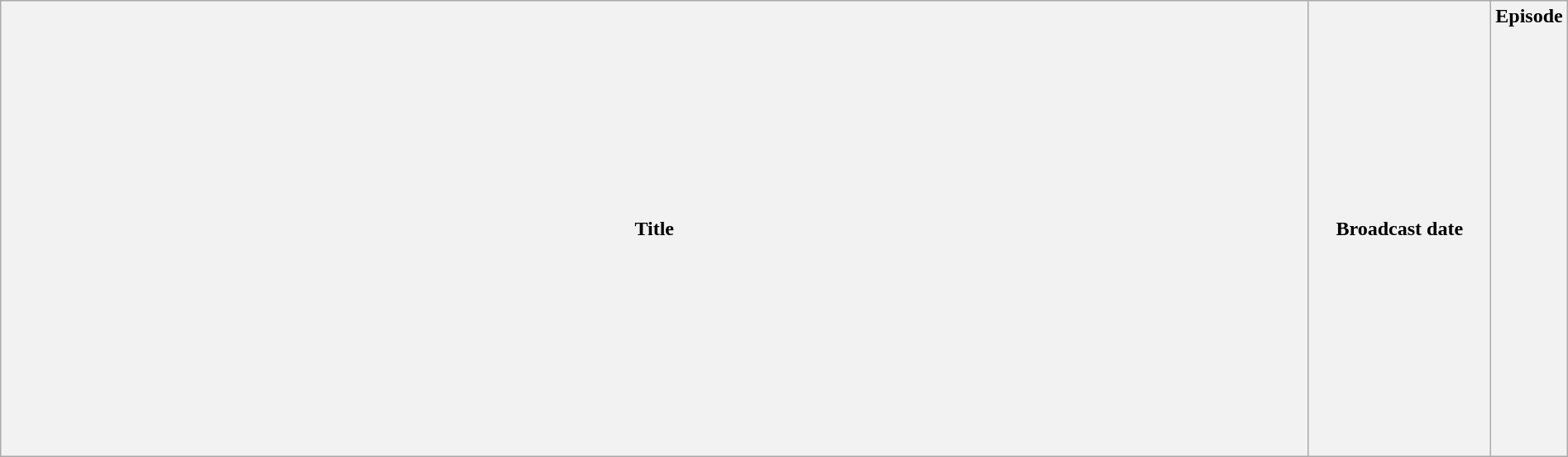<table class="wikitable plainrowheaders" style="width:100%; margin:auto;">
<tr>
<th>Title</th>
<th width="140">Broadcast date</th>
<th width="40">Episode<br><br><br><br><br><br><br><br><br><br>


<br><br><br><br><br><br><br><br><br><br></th>
</tr>
</table>
